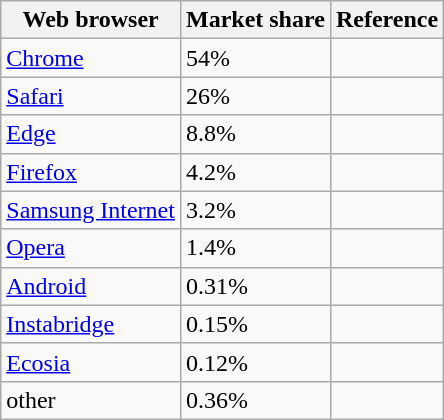<table class="wikitable sortable">
<tr>
<th>Web browser</th>
<th>Market share</th>
<th>Reference</th>
</tr>
<tr>
<td><a href='#'>Chrome</a></td>
<td>54%</td>
<td></td>
</tr>
<tr>
<td><a href='#'>Safari</a></td>
<td>26%</td>
<td></td>
</tr>
<tr>
<td><a href='#'>Edge</a></td>
<td>8.8%</td>
<td></td>
</tr>
<tr>
<td><a href='#'>Firefox</a></td>
<td>4.2%</td>
<td></td>
</tr>
<tr>
<td><a href='#'>Samsung Internet</a></td>
<td>3.2%</td>
<td></td>
</tr>
<tr>
<td><a href='#'>Opera</a></td>
<td>1.4%</td>
<td></td>
</tr>
<tr>
<td><a href='#'>Android</a></td>
<td>0.31%</td>
<td></td>
</tr>
<tr>
<td><a href='#'>Instabridge</a></td>
<td>0.15%</td>
<td></td>
</tr>
<tr>
<td><a href='#'>Ecosia</a></td>
<td>0.12%</td>
<td></td>
</tr>
<tr>
<td>other</td>
<td>0.36%</td>
<td></td>
</tr>
</table>
